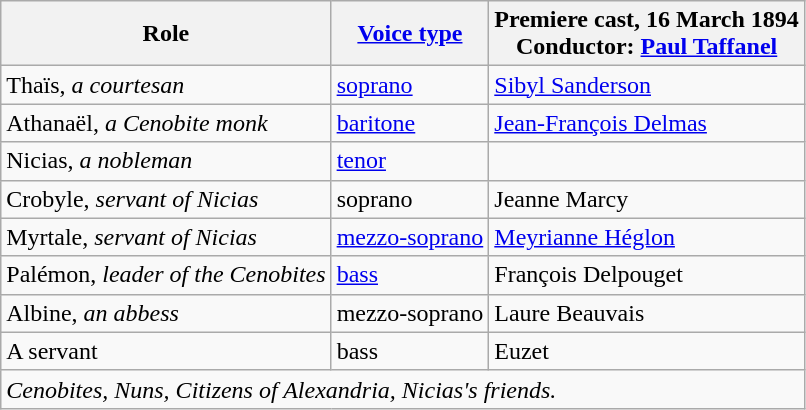<table class="wikitable">
<tr>
<th>Role</th>
<th><a href='#'>Voice type</a></th>
<th>Premiere cast, 16 March 1894<br>Conductor: <a href='#'>Paul Taffanel</a></th>
</tr>
<tr>
<td>Thaïs, <em>a courtesan</em></td>
<td><a href='#'>soprano</a></td>
<td><a href='#'>Sibyl Sanderson</a></td>
</tr>
<tr>
<td>Athanaël, <em>a Cenobite monk</em></td>
<td><a href='#'>baritone</a></td>
<td><a href='#'>Jean-François Delmas</a></td>
</tr>
<tr>
<td>Nicias, <em>a nobleman</em></td>
<td><a href='#'>tenor</a></td>
<td></td>
</tr>
<tr>
<td>Crobyle, <em>servant of Nicias</em></td>
<td>soprano</td>
<td>Jeanne Marcy</td>
</tr>
<tr>
<td>Myrtale, <em>servant of Nicias</em></td>
<td><a href='#'>mezzo-soprano</a></td>
<td><a href='#'>Meyrianne Héglon</a></td>
</tr>
<tr>
<td>Palémon, <em>leader of the Cenobites</em></td>
<td><a href='#'>bass</a></td>
<td>François Delpouget</td>
</tr>
<tr>
<td>Albine, <em>an abbess</em></td>
<td>mezzo-soprano</td>
<td>Laure Beauvais</td>
</tr>
<tr>
<td>A servant</td>
<td>bass</td>
<td>Euzet</td>
</tr>
<tr>
<td colspan="3"><em>Cenobites, Nuns, Citizens of Alexandria, Nicias's friends.</em></td>
</tr>
</table>
